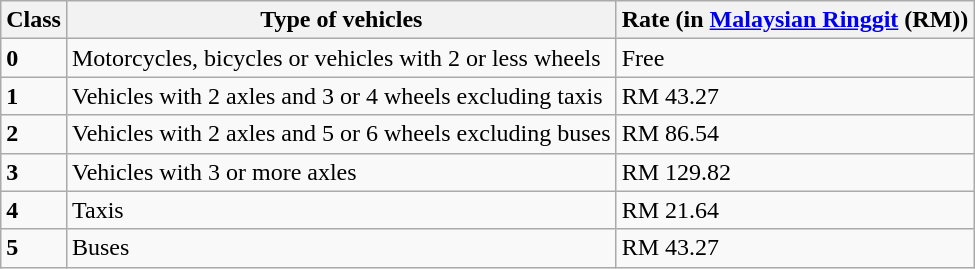<table class=wikitable>
<tr>
<th>Class</th>
<th>Type of vehicles</th>
<th>Rate (in <a href='#'>Malaysian Ringgit</a> (RM))</th>
</tr>
<tr>
<td><strong>0</strong></td>
<td>Motorcycles, bicycles or vehicles with 2 or less wheels</td>
<td>Free</td>
</tr>
<tr>
<td><strong>1</strong></td>
<td>Vehicles with 2 axles and 3 or 4 wheels excluding taxis</td>
<td>RM 43.27</td>
</tr>
<tr>
<td><strong>2</strong></td>
<td>Vehicles with 2 axles and 5 or 6 wheels excluding buses</td>
<td>RM 86.54</td>
</tr>
<tr>
<td><strong>3</strong></td>
<td>Vehicles with 3 or more axles</td>
<td>RM 129.82</td>
</tr>
<tr>
<td><strong>4</strong></td>
<td>Taxis</td>
<td>RM 21.64</td>
</tr>
<tr>
<td><strong>5</strong></td>
<td>Buses</td>
<td>RM 43.27</td>
</tr>
</table>
